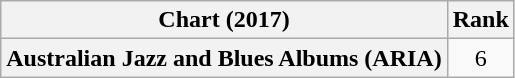<table class="wikitable plainrowheaders" style="text-align:center">
<tr>
<th scope="col">Chart (2017)</th>
<th scope="col">Rank</th>
</tr>
<tr>
<th scope="row">Australian Jazz and Blues Albums (ARIA)</th>
<td>6</td>
</tr>
</table>
